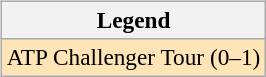<table>
<tr valign=top>
<td><br><table class=wikitable style=font-size:97%>
<tr>
<th>Legend</th>
</tr>
<tr bgcolor=moccasin>
<td>ATP Challenger Tour (0–1)</td>
</tr>
</table>
</td>
<td></td>
</tr>
</table>
